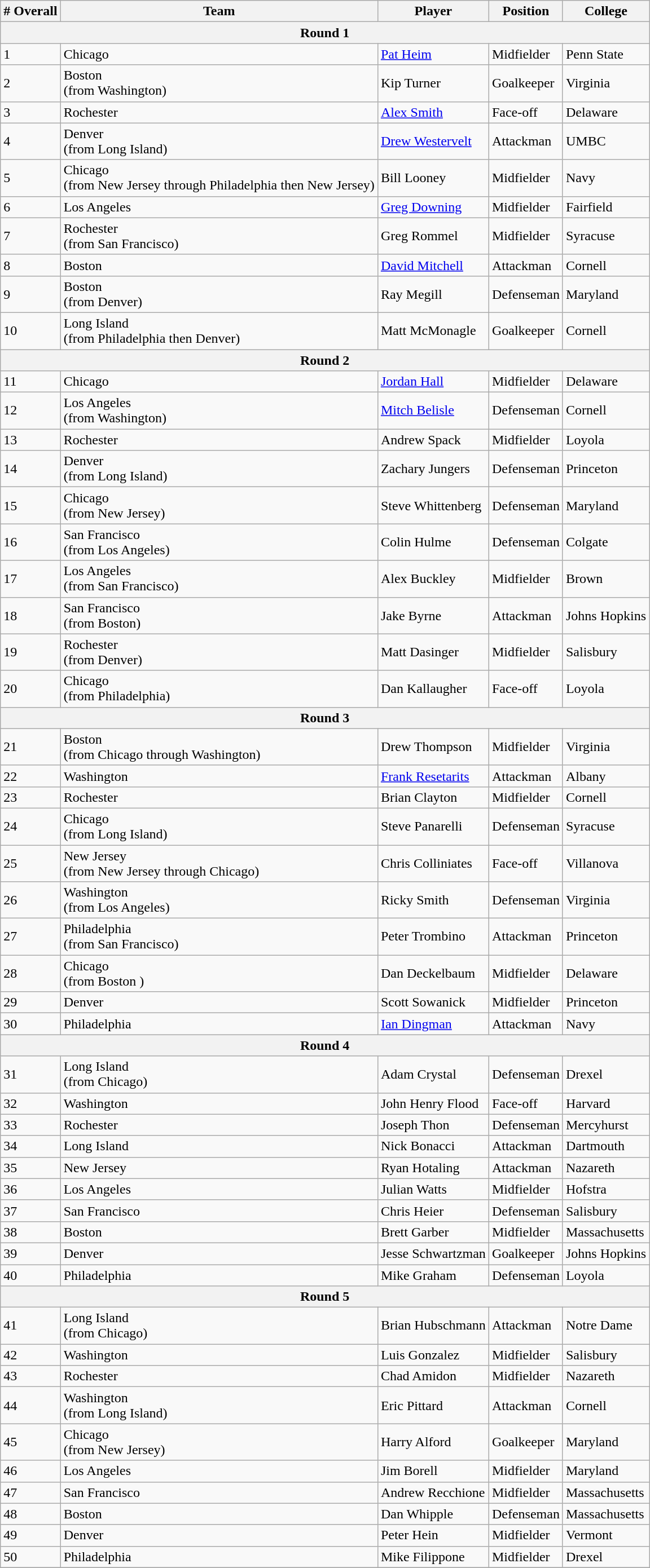<table class= wikitable>
<tr>
<th># Overall</th>
<th>Team</th>
<th>Player</th>
<th>Position</th>
<th>College</th>
</tr>
<tr>
<th scope=col colspan=5>Round 1</th>
</tr>
<tr>
<td>1</td>
<td>Chicago</td>
<td><a href='#'>Pat Heim</a></td>
<td>Midfielder</td>
<td>Penn State</td>
</tr>
<tr>
<td>2</td>
<td>Boston<br>(from Washington)</td>
<td>Kip Turner</td>
<td>Goalkeeper</td>
<td>Virginia</td>
</tr>
<tr>
<td>3</td>
<td>Rochester</td>
<td><a href='#'>Alex Smith</a></td>
<td>Face-off</td>
<td>Delaware</td>
</tr>
<tr>
<td>4</td>
<td>Denver<br>(from Long Island)</td>
<td><a href='#'>Drew Westervelt</a></td>
<td>Attackman</td>
<td>UMBC</td>
</tr>
<tr>
<td>5</td>
<td>Chicago<br>(from New Jersey through Philadelphia then New Jersey)</td>
<td>Bill Looney</td>
<td>Midfielder</td>
<td>Navy</td>
</tr>
<tr>
<td>6</td>
<td>Los Angeles</td>
<td><a href='#'>Greg Downing</a></td>
<td>Midfielder</td>
<td>Fairfield</td>
</tr>
<tr>
<td>7</td>
<td>Rochester<br>(from San Francisco)</td>
<td>Greg Rommel</td>
<td>Midfielder</td>
<td>Syracuse</td>
</tr>
<tr>
<td>8</td>
<td>Boston</td>
<td><a href='#'>David Mitchell</a></td>
<td>Attackman</td>
<td>Cornell</td>
</tr>
<tr>
<td>9</td>
<td>Boston<br>(from Denver)</td>
<td>Ray Megill</td>
<td>Defenseman</td>
<td>Maryland</td>
</tr>
<tr>
<td>10</td>
<td>Long Island<br>(from Philadelphia then Denver)</td>
<td>Matt McMonagle</td>
<td>Goalkeeper</td>
<td>Cornell</td>
</tr>
<tr>
<th scope=col colspan=5>Round 2</th>
</tr>
<tr>
<td>11</td>
<td>Chicago</td>
<td><a href='#'>Jordan Hall</a></td>
<td>Midfielder</td>
<td>Delaware</td>
</tr>
<tr>
<td>12</td>
<td>Los Angeles<br>(from Washington)</td>
<td><a href='#'>Mitch Belisle</a></td>
<td>Defenseman</td>
<td>Cornell</td>
</tr>
<tr>
<td>13</td>
<td>Rochester</td>
<td>Andrew Spack</td>
<td>Midfielder</td>
<td>Loyola</td>
</tr>
<tr>
<td>14</td>
<td>Denver<br>(from Long Island)</td>
<td>Zachary Jungers</td>
<td>Defenseman</td>
<td>Princeton</td>
</tr>
<tr>
<td>15</td>
<td>Chicago<br>(from New Jersey)</td>
<td>Steve Whittenberg</td>
<td>Defenseman</td>
<td>Maryland</td>
</tr>
<tr>
<td>16</td>
<td>San Francisco<br>(from Los Angeles)</td>
<td>Colin Hulme</td>
<td>Defenseman</td>
<td>Colgate</td>
</tr>
<tr>
<td>17</td>
<td>Los Angeles<br>(from San Francisco)</td>
<td>Alex Buckley</td>
<td>Midfielder</td>
<td>Brown</td>
</tr>
<tr>
<td>18</td>
<td>San Francisco<br>(from Boston)</td>
<td>Jake Byrne</td>
<td>Attackman</td>
<td>Johns Hopkins</td>
</tr>
<tr>
<td>19</td>
<td>Rochester<br> (from Denver)</td>
<td>Matt Dasinger</td>
<td>Midfielder</td>
<td>Salisbury</td>
</tr>
<tr>
<td>20</td>
<td>Chicago<br>(from Philadelphia)</td>
<td>Dan Kallaugher</td>
<td>Face-off</td>
<td>Loyola</td>
</tr>
<tr>
<th scope=col colspan=5>Round 3</th>
</tr>
<tr>
<td>21</td>
<td>Boston<br>(from Chicago through Washington)</td>
<td>Drew Thompson</td>
<td>Midfielder</td>
<td>Virginia</td>
</tr>
<tr>
<td>22</td>
<td>Washington</td>
<td><a href='#'>Frank Resetarits</a></td>
<td>Attackman</td>
<td>Albany</td>
</tr>
<tr>
<td>23</td>
<td>Rochester</td>
<td>Brian Clayton</td>
<td>Midfielder</td>
<td>Cornell</td>
</tr>
<tr>
<td>24</td>
<td>Chicago<br>(from Long Island)</td>
<td>Steve Panarelli</td>
<td>Defenseman</td>
<td>Syracuse</td>
</tr>
<tr>
<td>25</td>
<td>New Jersey<br>(from New Jersey through Chicago)</td>
<td>Chris Colliniates</td>
<td>Face-off</td>
<td>Villanova</td>
</tr>
<tr>
<td>26</td>
<td>Washington<br>(from Los Angeles)</td>
<td>Ricky Smith</td>
<td>Defenseman</td>
<td>Virginia</td>
</tr>
<tr>
<td>27</td>
<td>Philadelphia<br>(from San Francisco)</td>
<td>Peter Trombino</td>
<td>Attackman</td>
<td>Princeton</td>
</tr>
<tr>
<td>28</td>
<td>Chicago<br>(from Boston )</td>
<td>Dan Deckelbaum</td>
<td>Midfielder</td>
<td>Delaware</td>
</tr>
<tr>
<td>29</td>
<td>Denver</td>
<td>Scott Sowanick</td>
<td>Midfielder</td>
<td>Princeton</td>
</tr>
<tr>
<td>30</td>
<td>Philadelphia</td>
<td><a href='#'>Ian Dingman</a></td>
<td>Attackman</td>
<td>Navy</td>
</tr>
<tr>
<th scope=col colspan=5>Round 4</th>
</tr>
<tr>
<td>31</td>
<td>Long Island<br>(from Chicago)</td>
<td>Adam Crystal</td>
<td>Defenseman</td>
<td>Drexel</td>
</tr>
<tr>
<td>32</td>
<td>Washington</td>
<td>John Henry Flood</td>
<td>Face-off</td>
<td>Harvard</td>
</tr>
<tr>
<td>33</td>
<td>Rochester</td>
<td>Joseph Thon</td>
<td>Defenseman</td>
<td>Mercyhurst</td>
</tr>
<tr>
<td>34</td>
<td>Long Island</td>
<td>Nick Bonacci</td>
<td>Attackman</td>
<td>Dartmouth</td>
</tr>
<tr>
<td>35</td>
<td>New Jersey</td>
<td>Ryan Hotaling</td>
<td>Attackman</td>
<td>Nazareth</td>
</tr>
<tr>
<td>36</td>
<td>Los Angeles</td>
<td>Julian Watts</td>
<td>Midfielder</td>
<td>Hofstra</td>
</tr>
<tr>
<td>37</td>
<td>San Francisco</td>
<td>Chris Heier</td>
<td>Defenseman</td>
<td>Salisbury</td>
</tr>
<tr>
<td>38</td>
<td>Boston</td>
<td>Brett Garber</td>
<td>Midfielder</td>
<td>Massachusetts</td>
</tr>
<tr>
<td>39</td>
<td>Denver</td>
<td>Jesse Schwartzman</td>
<td>Goalkeeper</td>
<td>Johns Hopkins</td>
</tr>
<tr>
<td>40</td>
<td>Philadelphia</td>
<td>Mike Graham</td>
<td>Defenseman</td>
<td>Loyola</td>
</tr>
<tr>
<th scope=col colspan=5>Round 5</th>
</tr>
<tr>
<td>41</td>
<td>Long Island<br>(from Chicago)</td>
<td>Brian Hubschmann</td>
<td>Attackman</td>
<td>Notre Dame</td>
</tr>
<tr>
<td>42</td>
<td>Washington</td>
<td>Luis Gonzalez</td>
<td>Midfielder</td>
<td>Salisbury</td>
</tr>
<tr>
<td>43</td>
<td>Rochester</td>
<td>Chad Amidon</td>
<td>Midfielder</td>
<td>Nazareth</td>
</tr>
<tr>
<td>44</td>
<td>Washington<br>(from Long Island)</td>
<td>Eric Pittard</td>
<td>Attackman</td>
<td>Cornell</td>
</tr>
<tr>
<td>45</td>
<td>Chicago<br>(from New Jersey)</td>
<td>Harry Alford</td>
<td>Goalkeeper</td>
<td>Maryland</td>
</tr>
<tr>
<td>46</td>
<td>Los Angeles</td>
<td>Jim Borell</td>
<td>Midfielder</td>
<td>Maryland</td>
</tr>
<tr>
<td>47</td>
<td>San Francisco</td>
<td>Andrew Recchione</td>
<td>Midfielder</td>
<td>Massachusetts</td>
</tr>
<tr>
<td>48</td>
<td>Boston</td>
<td>Dan Whipple</td>
<td>Defenseman</td>
<td>Massachusetts</td>
</tr>
<tr>
<td>49</td>
<td>Denver</td>
<td>Peter Hein</td>
<td>Midfielder</td>
<td>Vermont</td>
</tr>
<tr>
<td>50</td>
<td>Philadelphia</td>
<td>Mike Filippone</td>
<td>Midfielder</td>
<td>Drexel</td>
</tr>
<tr>
</tr>
</table>
